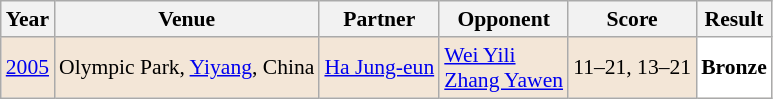<table class="sortable wikitable" style="font-size: 90%;">
<tr>
<th>Year</th>
<th>Venue</th>
<th>Partner</th>
<th>Opponent</th>
<th>Score</th>
<th>Result</th>
</tr>
<tr style="background:#F3E6D7">
<td align="center"><a href='#'>2005</a></td>
<td align="left">Olympic Park, <a href='#'>Yiyang</a>, China</td>
<td align="left"> <a href='#'>Ha Jung-eun</a></td>
<td align="left"> <a href='#'>Wei Yili</a><br> <a href='#'>Zhang Yawen</a></td>
<td align="left">11–21, 13–21</td>
<td style="text-align:left; background:white"> <strong>Bronze</strong></td>
</tr>
</table>
